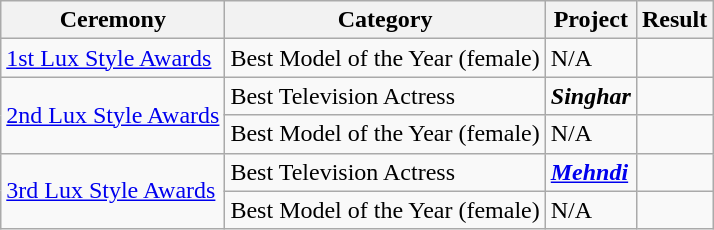<table class="wikitable style">
<tr>
<th>Ceremony</th>
<th>Category</th>
<th>Project</th>
<th>Result</th>
</tr>
<tr>
<td><a href='#'>1st Lux Style Awards</a></td>
<td>Best Model of the Year (female)</td>
<td>N/A</td>
<td></td>
</tr>
<tr>
<td rowspan="2"><a href='#'>2nd Lux Style Awards</a></td>
<td>Best Television Actress</td>
<td><strong><em>Singhar</em></strong></td>
<td></td>
</tr>
<tr>
<td>Best Model of the Year (female)</td>
<td>N/A</td>
<td></td>
</tr>
<tr>
<td rowspan="2"><a href='#'>3rd Lux Style Awards</a></td>
<td>Best Television Actress</td>
<td><strong><em><a href='#'>Mehndi</a></em></strong></td>
<td></td>
</tr>
<tr>
<td>Best Model of the Year (female)</td>
<td>N/A</td>
<td></td>
</tr>
</table>
